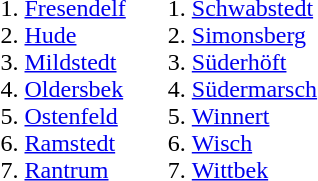<table>
<tr>
<td valign=top><br><ol><li><a href='#'>Fresendelf</a></li><li><a href='#'>Hude</a></li><li><a href='#'>Mildstedt</a></li><li><a href='#'>Oldersbek</a></li><li><a href='#'>Ostenfeld</a></li><li><a href='#'>Ramstedt</a></li><li><a href='#'>Rantrum</a></li></ol></td>
<td valign=top><br><ol>
<li> <a href='#'>Schwabstedt</a> 
<li> <a href='#'>Simonsberg</a> 
<li> <a href='#'>Süderhöft</a> 
<li> <a href='#'>Südermarsch</a> 
<li> <a href='#'>Winnert</a> 
<li> <a href='#'>Wisch</a>
<li> <a href='#'>Wittbek</a>
</ol></td>
</tr>
</table>
